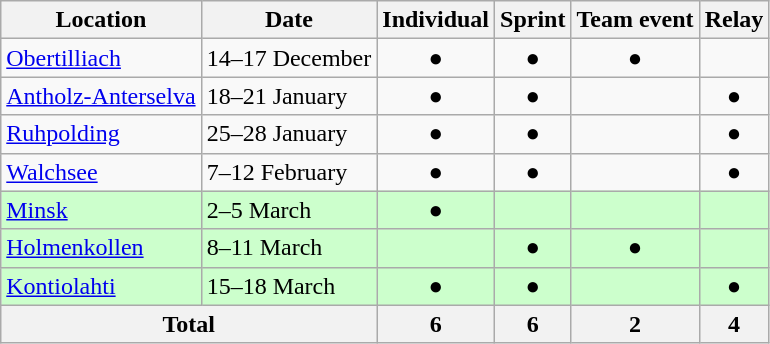<table class="wikitable" border="1">
<tr>
<th>Location</th>
<th>Date</th>
<th>Individual</th>
<th>Sprint</th>
<th>Team event</th>
<th>Relay</th>
</tr>
<tr align=center>
<td align=left> <a href='#'>Obertilliach</a></td>
<td align=left>14–17 December</td>
<td>● </td>
<td>● </td>
<td>●</td>
<td></td>
</tr>
<tr align=center>
<td align=left> <a href='#'>Antholz-Anterselva</a></td>
<td align=left>18–21 January</td>
<td>● </td>
<td>● </td>
<td></td>
<td>●</td>
</tr>
<tr align=center>
<td align=left> <a href='#'>Ruhpolding</a></td>
<td align=left>25–28 January</td>
<td>● </td>
<td>● </td>
<td></td>
<td>●</td>
</tr>
<tr align=center>
<td align=left> <a href='#'>Walchsee</a></td>
<td align=left>7–12 February</td>
<td>● </td>
<td>● </td>
<td></td>
<td>●</td>
</tr>
<tr align=center style="background:#ccffcc">
<td align=left> <a href='#'>Minsk</a></td>
<td align=left>2–5 March</td>
<td>● </td>
<td></td>
<td></td>
<td></td>
</tr>
<tr align=center style="background:#ccffcc">
<td align=left> <a href='#'>Holmenkollen</a></td>
<td align=left>8–11 March</td>
<td></td>
<td>● </td>
<td>●</td>
<td></td>
</tr>
<tr align=center style="background:#ccffcc">
<td align=left> <a href='#'>Kontiolahti</a></td>
<td align=left>15–18 March</td>
<td>● </td>
<td>● </td>
<td></td>
<td>●</td>
</tr>
<tr align=center>
<th colspan="2">Total</th>
<th>6</th>
<th>6</th>
<th>2</th>
<th>4</th>
</tr>
</table>
